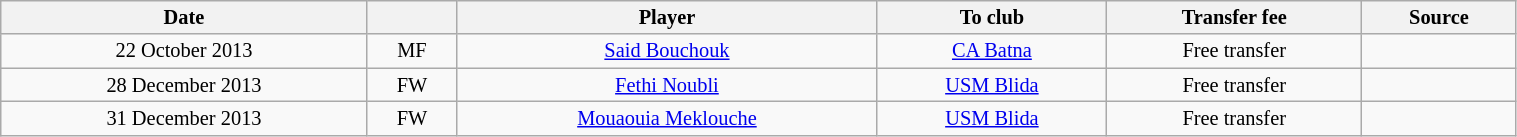<table class="wikitable sortable" style="width:80%; text-align:center; font-size:85%; text-align:centre;">
<tr>
<th>Date</th>
<th></th>
<th>Player</th>
<th>To club</th>
<th>Transfer fee</th>
<th>Source</th>
</tr>
<tr>
<td>22 October 2013</td>
<td>MF</td>
<td> <a href='#'>Said Bouchouk</a></td>
<td><a href='#'>CA Batna</a></td>
<td>Free transfer</td>
<td></td>
</tr>
<tr>
<td>28 December 2013</td>
<td>FW</td>
<td> <a href='#'>Fethi Noubli</a></td>
<td><a href='#'>USM Blida</a></td>
<td>Free transfer</td>
<td></td>
</tr>
<tr>
<td>31 December 2013</td>
<td>FW</td>
<td> <a href='#'>Mouaouia Meklouche</a></td>
<td><a href='#'>USM Blida</a></td>
<td>Free transfer</td>
<td></td>
</tr>
</table>
